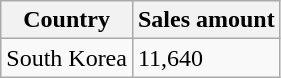<table class="wikitable">
<tr>
<th>Country</th>
<th>Sales amount</th>
</tr>
<tr>
<td>South Korea</td>
<td>11,640</td>
</tr>
</table>
